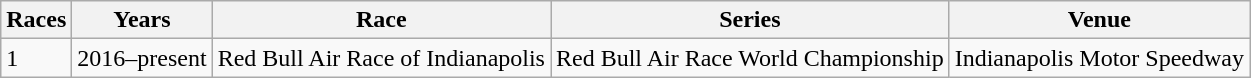<table class="wikitable">
<tr>
<th>Races</th>
<th>Years</th>
<th>Race</th>
<th>Series</th>
<th>Venue</th>
</tr>
<tr>
<td>1</td>
<td>2016–present</td>
<td>Red Bull Air Race of Indianapolis</td>
<td>Red Bull Air Race World Championship</td>
<td>Indianapolis Motor Speedway</td>
</tr>
</table>
